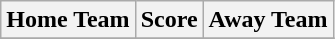<table class="wikitable" style="text-align: center">
<tr>
<th>Home Team</th>
<th>Score</th>
<th>Away Team</th>
</tr>
<tr>
</tr>
</table>
